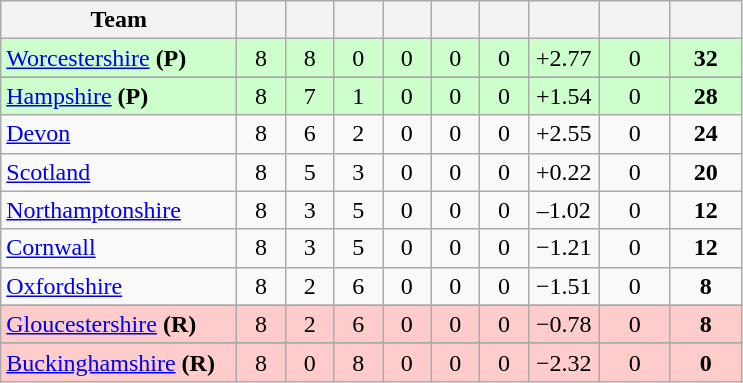<table class="wikitable" style="text-align:center">
<tr>
<th width="150">Team</th>
<th width="25"></th>
<th width="25"></th>
<th width="25"></th>
<th width="25"></th>
<th width="25"></th>
<th width="25"></th>
<th width="40"></th>
<th width="40"></th>
<th width="40"></th>
</tr>
<tr style="background:#cfc">
<td style="text-align:left"><a href='#'>Worcestershire</a> <strong>(P)</strong></td>
<td>8</td>
<td>8</td>
<td>0</td>
<td>0</td>
<td>0</td>
<td>0</td>
<td>+2.77</td>
<td>0</td>
<td><strong>32</strong></td>
</tr>
<tr>
</tr>
<tr style="background:#cfc">
<td style="text-align:left"><a href='#'>Hampshire</a> <strong>(P)</strong></td>
<td>8</td>
<td>7</td>
<td>1</td>
<td>0</td>
<td>0</td>
<td>0</td>
<td>+1.54</td>
<td>0</td>
<td><strong>28</strong></td>
</tr>
<tr>
<td style="text-align:left"><a href='#'>Devon</a></td>
<td>8</td>
<td>6</td>
<td>2</td>
<td>0</td>
<td>0</td>
<td>0</td>
<td>+2.55</td>
<td>0</td>
<td><strong>24</strong></td>
</tr>
<tr>
<td style="text-align:left"><a href='#'>Scotland</a></td>
<td>8</td>
<td>5</td>
<td>3</td>
<td>0</td>
<td>0</td>
<td>0</td>
<td>+0.22</td>
<td>0</td>
<td><strong>20</strong></td>
</tr>
<tr>
<td style="text-align:left"><a href='#'>Northamptonshire</a></td>
<td>8</td>
<td>3</td>
<td>5</td>
<td>0</td>
<td>0</td>
<td>0</td>
<td>–1.02</td>
<td>0</td>
<td><strong>12</strong></td>
</tr>
<tr>
<td style="text-align:left"><a href='#'>Cornwall</a></td>
<td>8</td>
<td>3</td>
<td>5</td>
<td>0</td>
<td>0</td>
<td>0</td>
<td>−1.21</td>
<td>0</td>
<td><strong>12</strong></td>
</tr>
<tr>
<td style="text-align:left"><a href='#'>Oxfordshire</a></td>
<td>8</td>
<td>2</td>
<td>6</td>
<td>0</td>
<td>0</td>
<td>0</td>
<td>−1.51</td>
<td>0</td>
<td><strong>8</strong></td>
</tr>
<tr>
</tr>
<tr style="background:#ffcccc">
<td style="text-align:left"><a href='#'>Gloucestershire</a> <strong>(R)</strong></td>
<td>8</td>
<td>2</td>
<td>6</td>
<td>0</td>
<td>0</td>
<td>0</td>
<td>−0.78</td>
<td>0</td>
<td><strong>8</strong></td>
</tr>
<tr>
</tr>
<tr style="background:#ffcccc">
<td style="text-align:left"><a href='#'>Buckinghamshire</a> <strong>(R)</strong></td>
<td>8</td>
<td>0</td>
<td>8</td>
<td>0</td>
<td>0</td>
<td>0</td>
<td>−2.32</td>
<td>0</td>
<td><strong>0</strong></td>
</tr>
</table>
